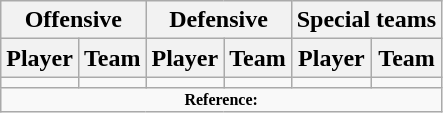<table class="wikitable" border="1">
<tr>
<th colspan="2">Offensive</th>
<th colspan="2">Defensive</th>
<th colspan="2">Special teams</th>
</tr>
<tr>
<th>Player</th>
<th>Team</th>
<th>Player</th>
<th>Team</th>
<th>Player</th>
<th>Team</th>
</tr>
<tr>
<td></td>
<td></td>
<td></td>
<td></td>
<td></td>
<td></td>
</tr>
<tr>
<td colspan="6" style="font-size: 8pt" align="center"><strong>Reference:</strong></td>
</tr>
</table>
